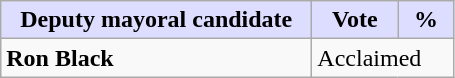<table class="wikitable">
<tr>
<th style="background:#ddf; width:200px;">Deputy mayoral candidate</th>
<th style="background:#ddf; width:50px;">Vote</th>
<th style="background:#ddf; width:30px;">%</th>
</tr>
<tr>
<td><strong>Ron Black</strong></td>
<td colspan="2">Acclaimed</td>
</tr>
</table>
